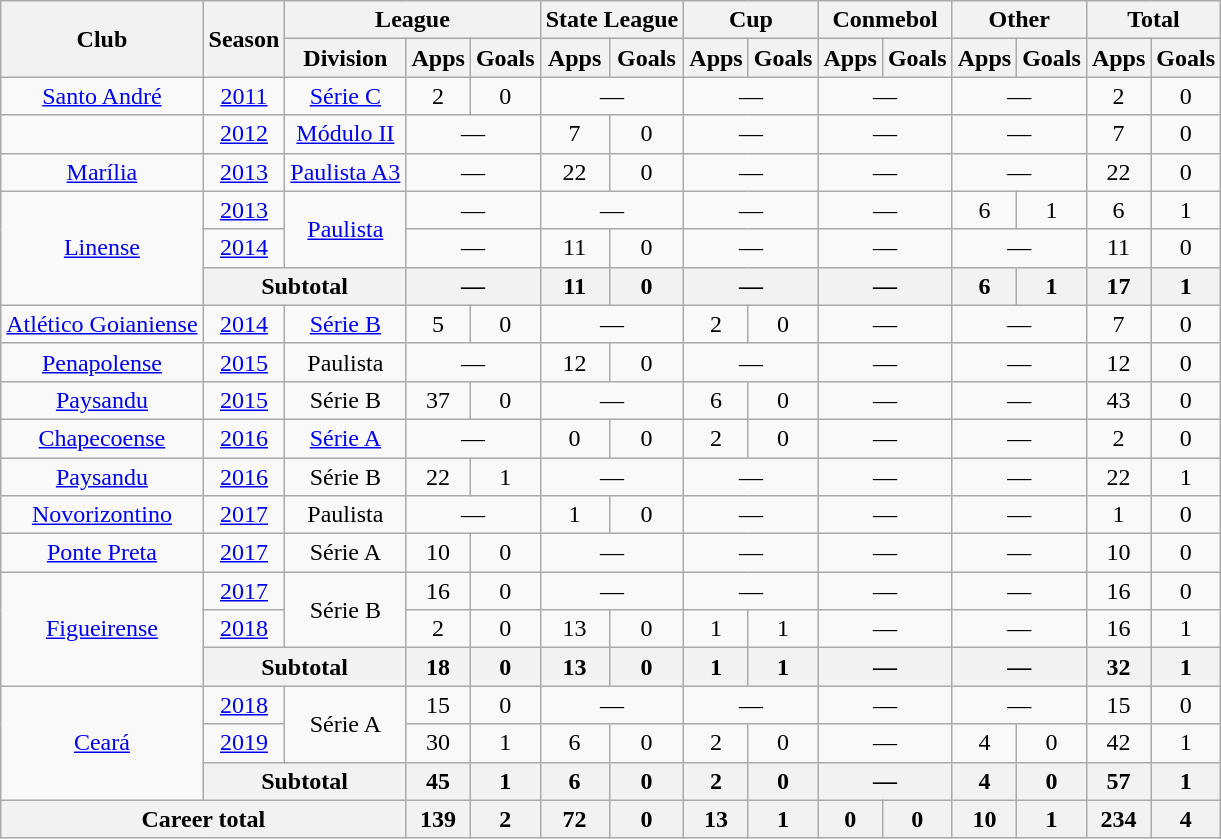<table class="wikitable" style="text-align: center;">
<tr>
<th rowspan="2">Club</th>
<th rowspan="2">Season</th>
<th colspan="3">League</th>
<th colspan="2">State League</th>
<th colspan="2">Cup</th>
<th colspan="2">Conmebol</th>
<th colspan="2">Other</th>
<th colspan="2">Total</th>
</tr>
<tr>
<th>Division</th>
<th>Apps</th>
<th>Goals</th>
<th>Apps</th>
<th>Goals</th>
<th>Apps</th>
<th>Goals</th>
<th>Apps</th>
<th>Goals</th>
<th>Apps</th>
<th>Goals</th>
<th>Apps</th>
<th>Goals</th>
</tr>
<tr>
<td valign="center"><a href='#'>Santo André</a></td>
<td><a href='#'>2011</a></td>
<td><a href='#'>Série C</a></td>
<td>2</td>
<td>0</td>
<td colspan="2">—</td>
<td colspan="2">—</td>
<td colspan="2">—</td>
<td colspan="2">—</td>
<td>2</td>
<td>0</td>
</tr>
<tr>
<td valign="center"></td>
<td><a href='#'>2012</a></td>
<td><a href='#'>Módulo II</a></td>
<td colspan="2">—</td>
<td>7</td>
<td>0</td>
<td colspan="2">—</td>
<td colspan="2">—</td>
<td colspan="2">—</td>
<td>7</td>
<td>0</td>
</tr>
<tr>
<td valign="center"><a href='#'>Marília</a></td>
<td><a href='#'>2013</a></td>
<td><a href='#'>Paulista A3</a></td>
<td colspan="2">—</td>
<td>22</td>
<td>0</td>
<td colspan="2">—</td>
<td colspan="2">—</td>
<td colspan="2">—</td>
<td>22</td>
<td>0</td>
</tr>
<tr>
<td rowspan=3 valign="center"><a href='#'>Linense</a></td>
<td><a href='#'>2013</a></td>
<td rowspan=2><a href='#'>Paulista</a></td>
<td colspan="2">—</td>
<td colspan="2">—</td>
<td colspan="2">—</td>
<td colspan="2">—</td>
<td>6</td>
<td>1</td>
<td>6</td>
<td>1</td>
</tr>
<tr>
<td><a href='#'>2014</a></td>
<td colspan="2">—</td>
<td>11</td>
<td>0</td>
<td colspan="2">—</td>
<td colspan="2">—</td>
<td colspan="2">—</td>
<td>11</td>
<td>0</td>
</tr>
<tr>
<th colspan="2">Subtotal</th>
<th colspan="2">—</th>
<th>11</th>
<th>0</th>
<th colspan="2">—</th>
<th colspan="2">—</th>
<th>6</th>
<th>1</th>
<th>17</th>
<th>1</th>
</tr>
<tr>
<td valign="center"><a href='#'>Atlético Goianiense</a></td>
<td><a href='#'>2014</a></td>
<td><a href='#'>Série B</a></td>
<td>5</td>
<td>0</td>
<td colspan="2">—</td>
<td>2</td>
<td>0</td>
<td colspan="2">—</td>
<td colspan="2">—</td>
<td>7</td>
<td>0</td>
</tr>
<tr>
<td valign="center"><a href='#'>Penapolense</a></td>
<td><a href='#'>2015</a></td>
<td>Paulista</td>
<td colspan="2">—</td>
<td>12</td>
<td>0</td>
<td colspan="2">—</td>
<td colspan="2">—</td>
<td colspan="2">—</td>
<td>12</td>
<td>0</td>
</tr>
<tr>
<td valign="center"><a href='#'>Paysandu</a></td>
<td><a href='#'>2015</a></td>
<td>Série B</td>
<td>37</td>
<td>0</td>
<td colspan="2">—</td>
<td>6</td>
<td>0</td>
<td colspan="2">—</td>
<td colspan="2">—</td>
<td>43</td>
<td>0</td>
</tr>
<tr>
<td valign="center"><a href='#'>Chapecoense</a></td>
<td><a href='#'>2016</a></td>
<td><a href='#'>Série A</a></td>
<td colspan="2">—</td>
<td>0</td>
<td>0</td>
<td>2</td>
<td>0</td>
<td colspan="2">—</td>
<td colspan="2">—</td>
<td>2</td>
<td>0</td>
</tr>
<tr>
<td valign="center"><a href='#'>Paysandu</a></td>
<td><a href='#'>2016</a></td>
<td>Série B</td>
<td>22</td>
<td>1</td>
<td colspan="2">—</td>
<td colspan="2">—</td>
<td colspan="2">—</td>
<td colspan="2">—</td>
<td>22</td>
<td>1</td>
</tr>
<tr>
<td valign="center"><a href='#'>Novorizontino</a></td>
<td><a href='#'>2017</a></td>
<td>Paulista</td>
<td colspan="2">—</td>
<td>1</td>
<td>0</td>
<td colspan="2">—</td>
<td colspan="2">—</td>
<td colspan="2">—</td>
<td>1</td>
<td>0</td>
</tr>
<tr>
<td valign="center"><a href='#'>Ponte Preta</a></td>
<td><a href='#'>2017</a></td>
<td>Série A</td>
<td>10</td>
<td>0</td>
<td colspan="2">—</td>
<td colspan="2">—</td>
<td colspan="2">—</td>
<td colspan="2">—</td>
<td>10</td>
<td>0</td>
</tr>
<tr>
<td rowspan="3" valign="center"><a href='#'>Figueirense</a></td>
<td><a href='#'>2017</a></td>
<td rowspan="2">Série B</td>
<td>16</td>
<td>0</td>
<td colspan="2">—</td>
<td colspan="2">—</td>
<td colspan="2">—</td>
<td colspan="2">—</td>
<td>16</td>
<td>0</td>
</tr>
<tr>
<td><a href='#'>2018</a></td>
<td>2</td>
<td>0</td>
<td>13</td>
<td>0</td>
<td>1</td>
<td>1</td>
<td colspan="2">—</td>
<td colspan="2">—</td>
<td>16</td>
<td>1</td>
</tr>
<tr>
<th colspan="2">Subtotal</th>
<th>18</th>
<th>0</th>
<th>13</th>
<th>0</th>
<th>1</th>
<th>1</th>
<th colspan="2">—</th>
<th colspan="2">—</th>
<th>32</th>
<th>1</th>
</tr>
<tr>
<td rowspan="3" valign="center"><a href='#'>Ceará</a></td>
<td><a href='#'>2018</a></td>
<td rowspan="2">Série A</td>
<td>15</td>
<td>0</td>
<td colspan="2">—</td>
<td colspan="2">—</td>
<td colspan="2">—</td>
<td colspan="2">—</td>
<td>15</td>
<td>0</td>
</tr>
<tr>
<td><a href='#'>2019</a></td>
<td>30</td>
<td>1</td>
<td>6</td>
<td>0</td>
<td>2</td>
<td>0</td>
<td colspan="2">—</td>
<td>4</td>
<td>0</td>
<td>42</td>
<td>1</td>
</tr>
<tr>
<th colspan="2">Subtotal</th>
<th>45</th>
<th>1</th>
<th>6</th>
<th>0</th>
<th>2</th>
<th>0</th>
<th colspan="2">—</th>
<th>4</th>
<th>0</th>
<th>57</th>
<th>1</th>
</tr>
<tr>
<th colspan="3"><strong>Career total</strong></th>
<th>139</th>
<th>2</th>
<th>72</th>
<th>0</th>
<th>13</th>
<th>1</th>
<th>0</th>
<th>0</th>
<th>10</th>
<th>1</th>
<th>234</th>
<th>4</th>
</tr>
</table>
